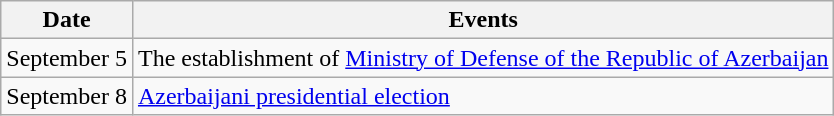<table class="wikitable">
<tr>
<th>Date</th>
<th>Events</th>
</tr>
<tr>
<td>September 5</td>
<td>The establishment of <a href='#'>Ministry of Defense of the Republic of Azerbaijan</a></td>
</tr>
<tr>
<td>September 8</td>
<td><a href='#'>Azerbaijani presidential election</a></td>
</tr>
</table>
